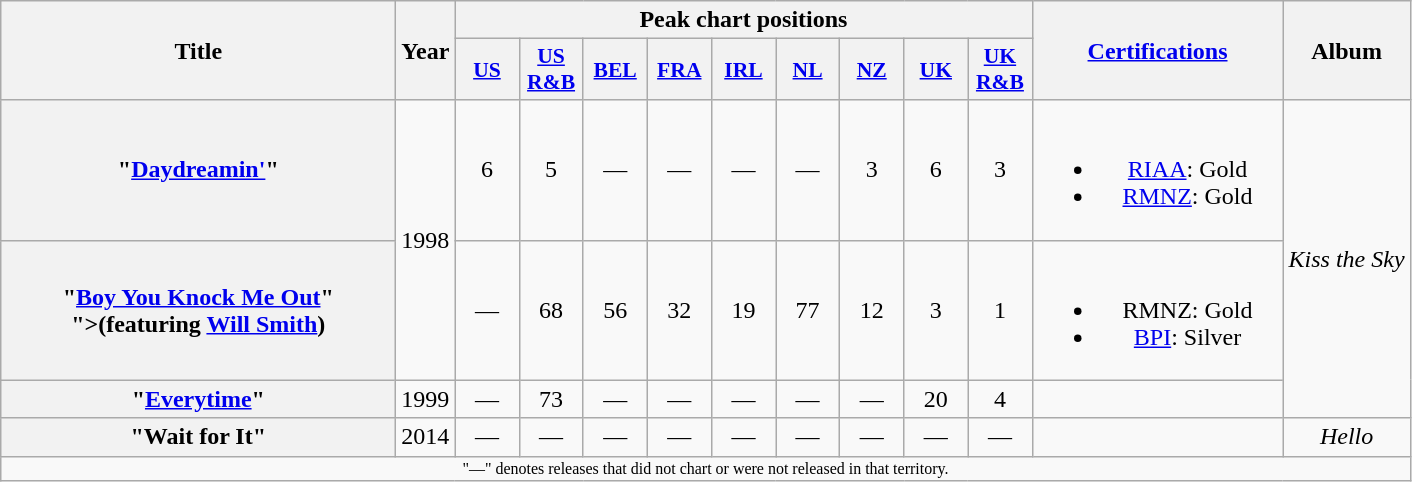<table class="wikitable plainrowheaders" style="text-align:center;" border="1">
<tr>
<th scope="col" rowspan="2" style="width:16em;">Title</th>
<th scope="col" rowspan="2">Year</th>
<th scope="col" colspan="9">Peak chart positions</th>
<th scope="col" rowspan="2" style="width:10em;"><a href='#'>Certifications</a></th>
<th scope="col" rowspan="2">Album</th>
</tr>
<tr>
<th scope="col" style="width:2.5em;font-size:90%;"><a href='#'>US</a><br></th>
<th scope="col" style="width:2.5em;font-size:90%;"><a href='#'>US<br>R&B</a><br></th>
<th scope="col" style="width:2.5em;font-size:90%;"><a href='#'>BEL</a><br></th>
<th scope="col" style="width:2.5em;font-size:90%;"><a href='#'>FRA</a><br></th>
<th scope="col" style="width:2.5em;font-size:90%;"><a href='#'>IRL</a><br></th>
<th scope="col" style="width:2.5em;font-size:90%;"><a href='#'>NL</a><br></th>
<th scope="col" style="width:2.5em;font-size:90%;"><a href='#'>NZ</a><br></th>
<th scope="col" style="width:2.5em;font-size:90%;"><a href='#'>UK</a><br></th>
<th scope="col" style="width:2.5em;font-size:90%;"><a href='#'>UK<br>R&B</a><br></th>
</tr>
<tr>
<th scope="row">"<a href='#'>Daydreamin'</a>"</th>
<td rowspan=2>1998</td>
<td>6</td>
<td>5</td>
<td>—</td>
<td>—</td>
<td>—</td>
<td>—</td>
<td>3</td>
<td>6</td>
<td>3</td>
<td><br><ul><li><a href='#'>RIAA</a>: Gold</li><li><a href='#'>RMNZ</a>: Gold</li></ul></td>
<td rowspan=3><em>Kiss the Sky</em></td>
</tr>
<tr>
<th scope="row">"<a href='#'>Boy You Knock Me Out</a>"<br><span>">(featuring <a href='#'>Will Smith</a>)</span></th>
<td>—</td>
<td>68</td>
<td>56</td>
<td>32</td>
<td>19</td>
<td>77</td>
<td>12</td>
<td>3</td>
<td>1</td>
<td><br><ul><li>RMNZ: Gold</li><li><a href='#'>BPI</a>: Silver</li></ul></td>
</tr>
<tr>
<th scope="row">"<a href='#'>Everytime</a>"</th>
<td>1999</td>
<td>—</td>
<td>73</td>
<td>—</td>
<td>—</td>
<td>—</td>
<td>—</td>
<td>—</td>
<td>20</td>
<td>4</td>
<td></td>
</tr>
<tr>
<th scope="row">"Wait for It"</th>
<td>2014</td>
<td>—</td>
<td>—</td>
<td>—</td>
<td>—</td>
<td>—</td>
<td>—</td>
<td>—</td>
<td>—</td>
<td>—</td>
<td></td>
<td><em>Hello</em></td>
</tr>
<tr>
<td align="center" colspan="15" style="font-size:8pt">"—" denotes releases that did not chart or were not released in that territory.</td>
</tr>
</table>
